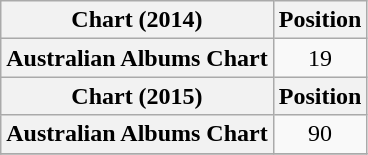<table class="wikitable sortable plainrowheaders" style="text-align:center">
<tr>
<th scope="col">Chart (2014)</th>
<th scope="col">Position</th>
</tr>
<tr>
<th scope="row">Australian Albums Chart</th>
<td>19</td>
</tr>
<tr>
<th scope="col">Chart (2015)</th>
<th scope="col">Position</th>
</tr>
<tr>
<th scope="row">Australian Albums Chart</th>
<td>90</td>
</tr>
<tr>
</tr>
</table>
